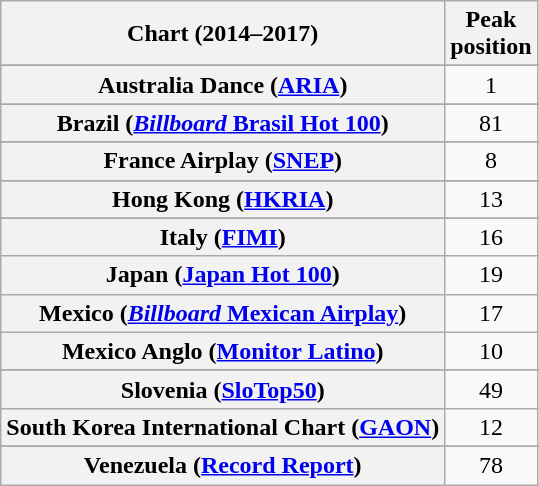<table class="wikitable plainrowheaders sortable" style="text-align:center">
<tr>
<th scope="col">Chart (2014–2017)</th>
<th scope="col">Peak<br>position</th>
</tr>
<tr>
</tr>
<tr>
<th scope="row">Australia Dance (<a href='#'>ARIA</a>)</th>
<td>1</td>
</tr>
<tr>
</tr>
<tr>
</tr>
<tr>
</tr>
<tr>
</tr>
<tr>
</tr>
<tr>
<th scope="row">Brazil (<a href='#'><em>Billboard</em> Brasil Hot 100</a>)</th>
<td>81</td>
</tr>
<tr>
</tr>
<tr>
</tr>
<tr>
</tr>
<tr>
</tr>
<tr>
</tr>
<tr>
</tr>
<tr>
</tr>
<tr>
</tr>
<tr>
</tr>
<tr>
</tr>
<tr>
<th scope="row">France Airplay (<a href='#'>SNEP</a>)</th>
<td>8</td>
</tr>
<tr>
</tr>
<tr>
<th scope="row">Hong Kong (<a href='#'>HKRIA</a>)</th>
<td>13</td>
</tr>
<tr>
</tr>
<tr>
<th scope="row">Italy (<a href='#'>FIMI</a>)</th>
<td>16</td>
</tr>
<tr>
<th scope="row">Japan (<a href='#'>Japan Hot 100</a>)</th>
<td>19</td>
</tr>
<tr>
<th scope="row">Mexico (<a href='#'><em>Billboard</em> Mexican Airplay</a>)</th>
<td>17</td>
</tr>
<tr>
<th scope="row">Mexico Anglo (<a href='#'>Monitor Latino</a>)</th>
<td>10</td>
</tr>
<tr>
</tr>
<tr>
</tr>
<tr>
</tr>
<tr>
</tr>
<tr>
</tr>
<tr>
</tr>
<tr>
</tr>
<tr>
</tr>
<tr>
</tr>
<tr>
<th scope="row">Slovenia (<a href='#'>SloTop50</a>)</th>
<td>49</td>
</tr>
<tr>
<th scope="row">South Korea International Chart (<a href='#'>GAON</a>)</th>
<td>12</td>
</tr>
<tr>
</tr>
<tr>
</tr>
<tr>
</tr>
<tr>
</tr>
<tr>
</tr>
<tr>
</tr>
<tr>
</tr>
<tr>
</tr>
<tr>
</tr>
<tr>
</tr>
<tr>
</tr>
<tr>
</tr>
<tr>
<th scope="row">Venezuela (<a href='#'>Record Report</a>)</th>
<td>78</td>
</tr>
</table>
